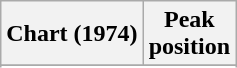<table class="wikitable sortable">
<tr>
<th align="left">Chart (1974)</th>
<th align="center">Peak<br>position</th>
</tr>
<tr>
</tr>
<tr>
</tr>
<tr>
</tr>
<tr>
</tr>
<tr>
</tr>
</table>
